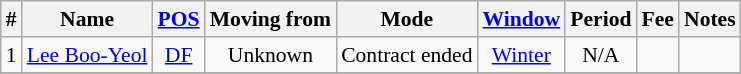<table class="wikitable sortable" style="text-align: center; font-size:90%;">
<tr>
<th>#</th>
<th>Name</th>
<th><a href='#'>POS</a></th>
<th>Moving from</th>
<th>Mode</th>
<th><a href='#'>Window</a></th>
<th>Period</th>
<th>Fee</th>
<th>Notes</th>
</tr>
<tr>
<td>1</td>
<td align=left> <a href='#'>Lee Boo-Yeol</a></td>
<td><a href='#'>DF</a></td>
<td>Unknown</td>
<td>Contract ended</td>
<td><a href='#'>Winter</a></td>
<td>N/A</td>
<td></td>
<td></td>
</tr>
<tr>
</tr>
</table>
